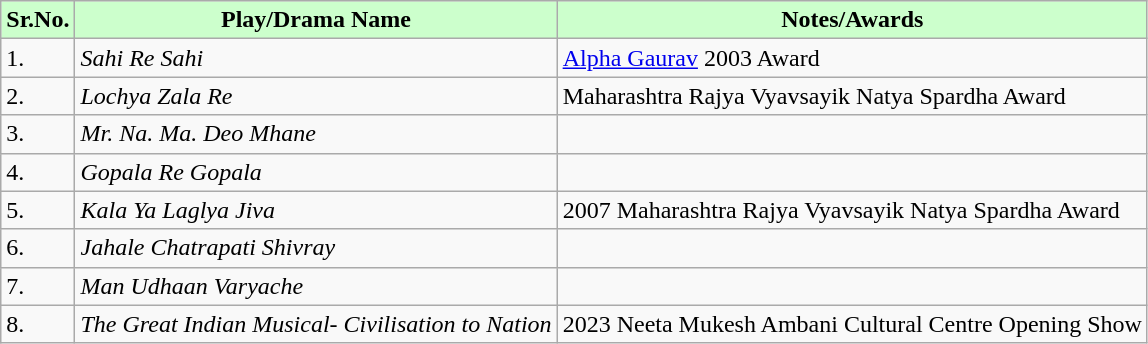<table class="wikitable sortable">
<tr style="background:#cfc; text-align:center;">
<td><strong>Sr.No.</strong></td>
<td><strong>Play/Drama Name</strong></td>
<td><strong>Notes/Awards</strong></td>
</tr>
<tr>
<td>1.</td>
<td><em>Sahi Re Sahi</em></td>
<td><a href='#'>Alpha Gaurav</a> 2003 Award</td>
</tr>
<tr>
<td>2.</td>
<td><em>Lochya Zala Re</em></td>
<td>Maharashtra Rajya Vyavsayik Natya Spardha Award</td>
</tr>
<tr>
<td>3.</td>
<td><em>Mr. Na. Ma. Deo Mhane</em></td>
<td></td>
</tr>
<tr>
<td>4.</td>
<td><em>Gopala Re Gopala</em></td>
<td></td>
</tr>
<tr>
<td>5.</td>
<td><em>Kala Ya Laglya Jiva</em></td>
<td>2007 Maharashtra Rajya Vyavsayik Natya Spardha Award</td>
</tr>
<tr>
<td>6.</td>
<td><em>Jahale Chatrapati Shivray</em></td>
<td></td>
</tr>
<tr>
<td>7.</td>
<td><em>Man Udhaan Varyache</em></td>
<td></td>
</tr>
<tr>
<td>8.</td>
<td><em>The Great Indian Musical- Civilisation to Nation</em></td>
<td>2023 Neeta Mukesh Ambani Cultural Centre Opening Show</td>
</tr>
</table>
